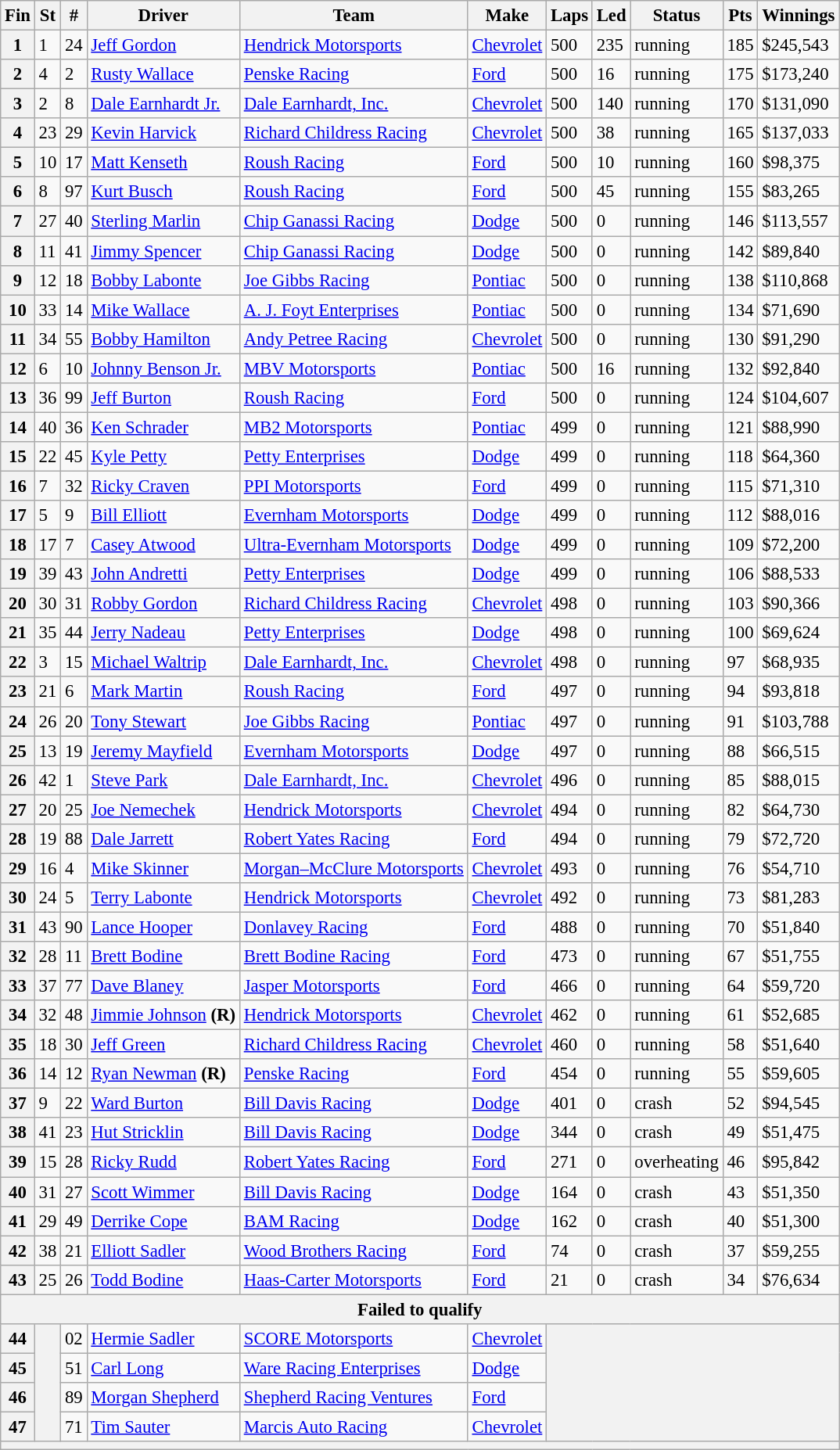<table class="wikitable" style="font-size:95%">
<tr>
<th>Fin</th>
<th>St</th>
<th>#</th>
<th>Driver</th>
<th>Team</th>
<th>Make</th>
<th>Laps</th>
<th>Led</th>
<th>Status</th>
<th>Pts</th>
<th>Winnings</th>
</tr>
<tr>
<th>1</th>
<td>1</td>
<td>24</td>
<td><a href='#'>Jeff Gordon</a></td>
<td><a href='#'>Hendrick Motorsports</a></td>
<td><a href='#'>Chevrolet</a></td>
<td>500</td>
<td>235</td>
<td>running</td>
<td>185</td>
<td>$245,543</td>
</tr>
<tr>
<th>2</th>
<td>4</td>
<td>2</td>
<td><a href='#'>Rusty Wallace</a></td>
<td><a href='#'>Penske Racing</a></td>
<td><a href='#'>Ford</a></td>
<td>500</td>
<td>16</td>
<td>running</td>
<td>175</td>
<td>$173,240</td>
</tr>
<tr>
<th>3</th>
<td>2</td>
<td>8</td>
<td><a href='#'>Dale Earnhardt Jr.</a></td>
<td><a href='#'>Dale Earnhardt, Inc.</a></td>
<td><a href='#'>Chevrolet</a></td>
<td>500</td>
<td>140</td>
<td>running</td>
<td>170</td>
<td>$131,090</td>
</tr>
<tr>
<th>4</th>
<td>23</td>
<td>29</td>
<td><a href='#'>Kevin Harvick</a></td>
<td><a href='#'>Richard Childress Racing</a></td>
<td><a href='#'>Chevrolet</a></td>
<td>500</td>
<td>38</td>
<td>running</td>
<td>165</td>
<td>$137,033</td>
</tr>
<tr>
<th>5</th>
<td>10</td>
<td>17</td>
<td><a href='#'>Matt Kenseth</a></td>
<td><a href='#'>Roush Racing</a></td>
<td><a href='#'>Ford</a></td>
<td>500</td>
<td>10</td>
<td>running</td>
<td>160</td>
<td>$98,375</td>
</tr>
<tr>
<th>6</th>
<td>8</td>
<td>97</td>
<td><a href='#'>Kurt Busch</a></td>
<td><a href='#'>Roush Racing</a></td>
<td><a href='#'>Ford</a></td>
<td>500</td>
<td>45</td>
<td>running</td>
<td>155</td>
<td>$83,265</td>
</tr>
<tr>
<th>7</th>
<td>27</td>
<td>40</td>
<td><a href='#'>Sterling Marlin</a></td>
<td><a href='#'>Chip Ganassi Racing</a></td>
<td><a href='#'>Dodge</a></td>
<td>500</td>
<td>0</td>
<td>running</td>
<td>146</td>
<td>$113,557</td>
</tr>
<tr>
<th>8</th>
<td>11</td>
<td>41</td>
<td><a href='#'>Jimmy Spencer</a></td>
<td><a href='#'>Chip Ganassi Racing</a></td>
<td><a href='#'>Dodge</a></td>
<td>500</td>
<td>0</td>
<td>running</td>
<td>142</td>
<td>$89,840</td>
</tr>
<tr>
<th>9</th>
<td>12</td>
<td>18</td>
<td><a href='#'>Bobby Labonte</a></td>
<td><a href='#'>Joe Gibbs Racing</a></td>
<td><a href='#'>Pontiac</a></td>
<td>500</td>
<td>0</td>
<td>running</td>
<td>138</td>
<td>$110,868</td>
</tr>
<tr>
<th>10</th>
<td>33</td>
<td>14</td>
<td><a href='#'>Mike Wallace</a></td>
<td><a href='#'>A. J. Foyt Enterprises</a></td>
<td><a href='#'>Pontiac</a></td>
<td>500</td>
<td>0</td>
<td>running</td>
<td>134</td>
<td>$71,690</td>
</tr>
<tr>
<th>11</th>
<td>34</td>
<td>55</td>
<td><a href='#'>Bobby Hamilton</a></td>
<td><a href='#'>Andy Petree Racing</a></td>
<td><a href='#'>Chevrolet</a></td>
<td>500</td>
<td>0</td>
<td>running</td>
<td>130</td>
<td>$91,290</td>
</tr>
<tr>
<th>12</th>
<td>6</td>
<td>10</td>
<td><a href='#'>Johnny Benson Jr.</a></td>
<td><a href='#'>MBV Motorsports</a></td>
<td><a href='#'>Pontiac</a></td>
<td>500</td>
<td>16</td>
<td>running</td>
<td>132</td>
<td>$92,840</td>
</tr>
<tr>
<th>13</th>
<td>36</td>
<td>99</td>
<td><a href='#'>Jeff Burton</a></td>
<td><a href='#'>Roush Racing</a></td>
<td><a href='#'>Ford</a></td>
<td>500</td>
<td>0</td>
<td>running</td>
<td>124</td>
<td>$104,607</td>
</tr>
<tr>
<th>14</th>
<td>40</td>
<td>36</td>
<td><a href='#'>Ken Schrader</a></td>
<td><a href='#'>MB2 Motorsports</a></td>
<td><a href='#'>Pontiac</a></td>
<td>499</td>
<td>0</td>
<td>running</td>
<td>121</td>
<td>$88,990</td>
</tr>
<tr>
<th>15</th>
<td>22</td>
<td>45</td>
<td><a href='#'>Kyle Petty</a></td>
<td><a href='#'>Petty Enterprises</a></td>
<td><a href='#'>Dodge</a></td>
<td>499</td>
<td>0</td>
<td>running</td>
<td>118</td>
<td>$64,360</td>
</tr>
<tr>
<th>16</th>
<td>7</td>
<td>32</td>
<td><a href='#'>Ricky Craven</a></td>
<td><a href='#'>PPI Motorsports</a></td>
<td><a href='#'>Ford</a></td>
<td>499</td>
<td>0</td>
<td>running</td>
<td>115</td>
<td>$71,310</td>
</tr>
<tr>
<th>17</th>
<td>5</td>
<td>9</td>
<td><a href='#'>Bill Elliott</a></td>
<td><a href='#'>Evernham Motorsports</a></td>
<td><a href='#'>Dodge</a></td>
<td>499</td>
<td>0</td>
<td>running</td>
<td>112</td>
<td>$88,016</td>
</tr>
<tr>
<th>18</th>
<td>17</td>
<td>7</td>
<td><a href='#'>Casey Atwood</a></td>
<td><a href='#'>Ultra-Evernham Motorsports</a></td>
<td><a href='#'>Dodge</a></td>
<td>499</td>
<td>0</td>
<td>running</td>
<td>109</td>
<td>$72,200</td>
</tr>
<tr>
<th>19</th>
<td>39</td>
<td>43</td>
<td><a href='#'>John Andretti</a></td>
<td><a href='#'>Petty Enterprises</a></td>
<td><a href='#'>Dodge</a></td>
<td>499</td>
<td>0</td>
<td>running</td>
<td>106</td>
<td>$88,533</td>
</tr>
<tr>
<th>20</th>
<td>30</td>
<td>31</td>
<td><a href='#'>Robby Gordon</a></td>
<td><a href='#'>Richard Childress Racing</a></td>
<td><a href='#'>Chevrolet</a></td>
<td>498</td>
<td>0</td>
<td>running</td>
<td>103</td>
<td>$90,366</td>
</tr>
<tr>
<th>21</th>
<td>35</td>
<td>44</td>
<td><a href='#'>Jerry Nadeau</a></td>
<td><a href='#'>Petty Enterprises</a></td>
<td><a href='#'>Dodge</a></td>
<td>498</td>
<td>0</td>
<td>running</td>
<td>100</td>
<td>$69,624</td>
</tr>
<tr>
<th>22</th>
<td>3</td>
<td>15</td>
<td><a href='#'>Michael Waltrip</a></td>
<td><a href='#'>Dale Earnhardt, Inc.</a></td>
<td><a href='#'>Chevrolet</a></td>
<td>498</td>
<td>0</td>
<td>running</td>
<td>97</td>
<td>$68,935</td>
</tr>
<tr>
<th>23</th>
<td>21</td>
<td>6</td>
<td><a href='#'>Mark Martin</a></td>
<td><a href='#'>Roush Racing</a></td>
<td><a href='#'>Ford</a></td>
<td>497</td>
<td>0</td>
<td>running</td>
<td>94</td>
<td>$93,818</td>
</tr>
<tr>
<th>24</th>
<td>26</td>
<td>20</td>
<td><a href='#'>Tony Stewart</a></td>
<td><a href='#'>Joe Gibbs Racing</a></td>
<td><a href='#'>Pontiac</a></td>
<td>497</td>
<td>0</td>
<td>running</td>
<td>91</td>
<td>$103,788</td>
</tr>
<tr>
<th>25</th>
<td>13</td>
<td>19</td>
<td><a href='#'>Jeremy Mayfield</a></td>
<td><a href='#'>Evernham Motorsports</a></td>
<td><a href='#'>Dodge</a></td>
<td>497</td>
<td>0</td>
<td>running</td>
<td>88</td>
<td>$66,515</td>
</tr>
<tr>
<th>26</th>
<td>42</td>
<td>1</td>
<td><a href='#'>Steve Park</a></td>
<td><a href='#'>Dale Earnhardt, Inc.</a></td>
<td><a href='#'>Chevrolet</a></td>
<td>496</td>
<td>0</td>
<td>running</td>
<td>85</td>
<td>$88,015</td>
</tr>
<tr>
<th>27</th>
<td>20</td>
<td>25</td>
<td><a href='#'>Joe Nemechek</a></td>
<td><a href='#'>Hendrick Motorsports</a></td>
<td><a href='#'>Chevrolet</a></td>
<td>494</td>
<td>0</td>
<td>running</td>
<td>82</td>
<td>$64,730</td>
</tr>
<tr>
<th>28</th>
<td>19</td>
<td>88</td>
<td><a href='#'>Dale Jarrett</a></td>
<td><a href='#'>Robert Yates Racing</a></td>
<td><a href='#'>Ford</a></td>
<td>494</td>
<td>0</td>
<td>running</td>
<td>79</td>
<td>$72,720</td>
</tr>
<tr>
<th>29</th>
<td>16</td>
<td>4</td>
<td><a href='#'>Mike Skinner</a></td>
<td><a href='#'>Morgan–McClure Motorsports</a></td>
<td><a href='#'>Chevrolet</a></td>
<td>493</td>
<td>0</td>
<td>running</td>
<td>76</td>
<td>$54,710</td>
</tr>
<tr>
<th>30</th>
<td>24</td>
<td>5</td>
<td><a href='#'>Terry Labonte</a></td>
<td><a href='#'>Hendrick Motorsports</a></td>
<td><a href='#'>Chevrolet</a></td>
<td>492</td>
<td>0</td>
<td>running</td>
<td>73</td>
<td>$81,283</td>
</tr>
<tr>
<th>31</th>
<td>43</td>
<td>90</td>
<td><a href='#'>Lance Hooper</a></td>
<td><a href='#'>Donlavey Racing</a></td>
<td><a href='#'>Ford</a></td>
<td>488</td>
<td>0</td>
<td>running</td>
<td>70</td>
<td>$51,840</td>
</tr>
<tr>
<th>32</th>
<td>28</td>
<td>11</td>
<td><a href='#'>Brett Bodine</a></td>
<td><a href='#'>Brett Bodine Racing</a></td>
<td><a href='#'>Ford</a></td>
<td>473</td>
<td>0</td>
<td>running</td>
<td>67</td>
<td>$51,755</td>
</tr>
<tr>
<th>33</th>
<td>37</td>
<td>77</td>
<td><a href='#'>Dave Blaney</a></td>
<td><a href='#'>Jasper Motorsports</a></td>
<td><a href='#'>Ford</a></td>
<td>466</td>
<td>0</td>
<td>running</td>
<td>64</td>
<td>$59,720</td>
</tr>
<tr>
<th>34</th>
<td>32</td>
<td>48</td>
<td><a href='#'>Jimmie Johnson</a> <strong>(R)</strong></td>
<td><a href='#'>Hendrick Motorsports</a></td>
<td><a href='#'>Chevrolet</a></td>
<td>462</td>
<td>0</td>
<td>running</td>
<td>61</td>
<td>$52,685</td>
</tr>
<tr>
<th>35</th>
<td>18</td>
<td>30</td>
<td><a href='#'>Jeff Green</a></td>
<td><a href='#'>Richard Childress Racing</a></td>
<td><a href='#'>Chevrolet</a></td>
<td>460</td>
<td>0</td>
<td>running</td>
<td>58</td>
<td>$51,640</td>
</tr>
<tr>
<th>36</th>
<td>14</td>
<td>12</td>
<td><a href='#'>Ryan Newman</a> <strong>(R)</strong></td>
<td><a href='#'>Penske Racing</a></td>
<td><a href='#'>Ford</a></td>
<td>454</td>
<td>0</td>
<td>running</td>
<td>55</td>
<td>$59,605</td>
</tr>
<tr>
<th>37</th>
<td>9</td>
<td>22</td>
<td><a href='#'>Ward Burton</a></td>
<td><a href='#'>Bill Davis Racing</a></td>
<td><a href='#'>Dodge</a></td>
<td>401</td>
<td>0</td>
<td>crash</td>
<td>52</td>
<td>$94,545</td>
</tr>
<tr>
<th>38</th>
<td>41</td>
<td>23</td>
<td><a href='#'>Hut Stricklin</a></td>
<td><a href='#'>Bill Davis Racing</a></td>
<td><a href='#'>Dodge</a></td>
<td>344</td>
<td>0</td>
<td>crash</td>
<td>49</td>
<td>$51,475</td>
</tr>
<tr>
<th>39</th>
<td>15</td>
<td>28</td>
<td><a href='#'>Ricky Rudd</a></td>
<td><a href='#'>Robert Yates Racing</a></td>
<td><a href='#'>Ford</a></td>
<td>271</td>
<td>0</td>
<td>overheating</td>
<td>46</td>
<td>$95,842</td>
</tr>
<tr>
<th>40</th>
<td>31</td>
<td>27</td>
<td><a href='#'>Scott Wimmer</a></td>
<td><a href='#'>Bill Davis Racing</a></td>
<td><a href='#'>Dodge</a></td>
<td>164</td>
<td>0</td>
<td>crash</td>
<td>43</td>
<td>$51,350</td>
</tr>
<tr>
<th>41</th>
<td>29</td>
<td>49</td>
<td><a href='#'>Derrike Cope</a></td>
<td><a href='#'>BAM Racing</a></td>
<td><a href='#'>Dodge</a></td>
<td>162</td>
<td>0</td>
<td>crash</td>
<td>40</td>
<td>$51,300</td>
</tr>
<tr>
<th>42</th>
<td>38</td>
<td>21</td>
<td><a href='#'>Elliott Sadler</a></td>
<td><a href='#'>Wood Brothers Racing</a></td>
<td><a href='#'>Ford</a></td>
<td>74</td>
<td>0</td>
<td>crash</td>
<td>37</td>
<td>$59,255</td>
</tr>
<tr>
<th>43</th>
<td>25</td>
<td>26</td>
<td><a href='#'>Todd Bodine</a></td>
<td><a href='#'>Haas-Carter Motorsports</a></td>
<td><a href='#'>Ford</a></td>
<td>21</td>
<td>0</td>
<td>crash</td>
<td>34</td>
<td>$76,634</td>
</tr>
<tr>
<th colspan="11">Failed to qualify</th>
</tr>
<tr>
<th>44</th>
<th rowspan="4"></th>
<td>02</td>
<td><a href='#'>Hermie Sadler</a></td>
<td><a href='#'>SCORE Motorsports</a></td>
<td><a href='#'>Chevrolet</a></td>
<th colspan="5" rowspan="4"></th>
</tr>
<tr>
<th>45</th>
<td>51</td>
<td><a href='#'>Carl Long</a></td>
<td><a href='#'>Ware Racing Enterprises</a></td>
<td><a href='#'>Dodge</a></td>
</tr>
<tr>
<th>46</th>
<td>89</td>
<td><a href='#'>Morgan Shepherd</a></td>
<td><a href='#'>Shepherd Racing Ventures</a></td>
<td><a href='#'>Ford</a></td>
</tr>
<tr>
<th>47</th>
<td>71</td>
<td><a href='#'>Tim Sauter</a></td>
<td><a href='#'>Marcis Auto Racing</a></td>
<td><a href='#'>Chevrolet</a></td>
</tr>
<tr>
<th colspan="11"></th>
</tr>
</table>
